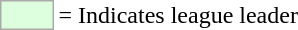<table>
<tr>
<td style="background:#DDFFDD; border:1px solid #aaa; width:2em;"></td>
<td>= Indicates league leader</td>
</tr>
</table>
